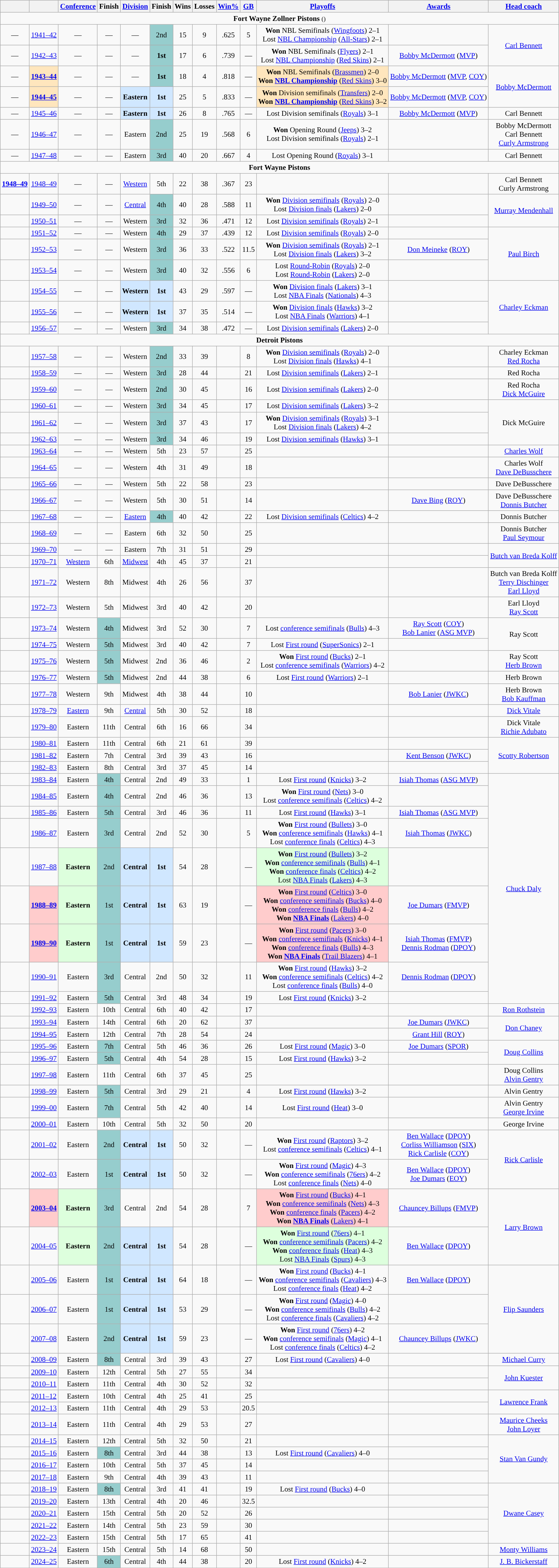<table class="wikitable" style="font-size:95%">
<tr align="center">
<th scope="col"></th>
<th scope="col"></th>
<th scope="col" class="unsortable"><a href='#'>Conference</a></th>
<th scope="col">Finish</th>
<th scope="col" class="unsortable"><a href='#'>Division</a></th>
<th scope="col">Finish</th>
<th scope="col">Wins</th>
<th scope="col">Losses</th>
<th scope="col"><a href='#'>Win%</a></th>
<th scope="col"><a href='#'>GB</a></th>
<th scope="col" class="unsortable"><a href='#'>Playoffs</a></th>
<th scope="col" class="unsortable"><a href='#'>Awards</a></th>
<th scope="col"><a href='#'>Head coach</a></th>
</tr>
<tr>
<td align="center" colspan="13"><strong>Fort Wayne Zollner Pistons</strong> <small>(<a href='#'></a>)</small></td>
</tr>
<tr align="center">
<td>—</td>
<td><a href='#'>1941–42</a></td>
<td>—</td>
<td>—</td>
<td>—</td>
<td bgcolor="#96CDCD">2nd</td>
<td>15</td>
<td>9</td>
<td>.625</td>
<td>5</td>
<td><strong>Won</strong> NBL Semifinals (<a href='#'>Wingfoots</a>) 2–1<br> Lost <a href='#'>NBL Championship</a> (<a href='#'>All-Stars</a>) 2–1</td>
<td></td>
<td rowspan=2><a href='#'>Carl Bennett</a></td>
</tr>
<tr align="center">
<td>—</td>
<td><a href='#'>1942–43</a></td>
<td>—</td>
<td>—</td>
<td>—</td>
<td bgcolor="#96CDCD"><strong>1st</strong></td>
<td>17</td>
<td>6</td>
<td>.739</td>
<td>—</td>
<td><strong>Won</strong> NBL Semifinals (<a href='#'>Flyers</a>) 2–1<br> Lost <a href='#'>NBL Championship</a> (<a href='#'>Red Skins</a>) 2–1</td>
<td><a href='#'>Bobby McDermott</a> (<a href='#'>MVP</a>)</td>
</tr>
<tr align="center">
<td>—</td>
<td bgcolor="#FFE6BD"><strong><a href='#'>1943–44</a></strong></td>
<td>—</td>
<td>—</td>
<td>—</td>
<td bgcolor="#96CDCD"><strong>1st</strong></td>
<td>18</td>
<td>4</td>
<td>.818</td>
<td>—</td>
<td bgcolor="#FFE6BD"><strong>Won</strong> NBL Semifinals (<a href='#'>Brassmen</a>) 2–0<br> <strong>Won</strong> <strong><a href='#'>NBL Championship</a></strong> (<a href='#'>Red Skins</a>) 3–0</td>
<td><a href='#'>Bobby McDermott</a> (<a href='#'>MVP</a>, <a href='#'>COY</a>)</td>
<td rowspan=2><a href='#'>Bobby McDermott</a></td>
</tr>
<tr align="center">
<td>—</td>
<td bgcolor="#FFE6BD"><strong><a href='#'>1944–45</a></strong></td>
<td>—</td>
<td>—</td>
<td bgcolor="#D0E7FF"><strong>Eastern</strong></td>
<td bgcolor="#D0E7FF"><strong>1st</strong></td>
<td>25</td>
<td>5</td>
<td>.833</td>
<td>—</td>
<td bgcolor="#FFE6BD"><strong>Won</strong> Division semifinals (<a href='#'>Transfers</a>) 2–0<br> <strong>Won</strong> <strong><a href='#'>NBL Championship</a></strong> (<a href='#'>Red Skins</a>) 3–2</td>
<td><a href='#'>Bobby McDermott</a> (<a href='#'>MVP</a>, <a href='#'>COY</a>)</td>
</tr>
<tr align="center">
<td>—</td>
<td><a href='#'>1945–46</a></td>
<td>—</td>
<td>—</td>
<td bgcolor="#D0E7FF"><strong>Eastern</strong></td>
<td bgcolor="#D0E7FF"><strong>1st</strong></td>
<td>26</td>
<td>8</td>
<td>.765</td>
<td>—</td>
<td>Lost Division semifinals (<a href='#'>Royals</a>) 3–1</td>
<td><a href='#'>Bobby McDermott</a> (<a href='#'>MVP</a>)</td>
<td>Carl Bennett</td>
</tr>
<tr align="center">
<td>—</td>
<td><a href='#'>1946–47</a></td>
<td>—</td>
<td>—</td>
<td>Eastern</td>
<td bgcolor="#96CDCD">2nd</td>
<td>25</td>
<td>19</td>
<td>.568</td>
<td>6</td>
<td><strong>Won</strong> Opening Round (<a href='#'>Jeeps</a>) 3–2<br> Lost Division semifinals (<a href='#'>Royals</a>) 2–1</td>
<td></td>
<td>Bobby McDermott<br>Carl Bennett<br><a href='#'>Curly Armstrong</a></td>
</tr>
<tr align="center">
<td>—</td>
<td><a href='#'>1947–48</a></td>
<td>—</td>
<td>—</td>
<td>Eastern</td>
<td bgcolor="#96CDCD">3rd</td>
<td>40</td>
<td>20</td>
<td>.667</td>
<td>4</td>
<td>Lost Opening Round (<a href='#'>Royals</a>) 3–1</td>
<td></td>
<td>Carl Bennett</td>
</tr>
<tr align="center">
<td align="center" colspan="13"><strong>Fort Wayne Pistons</strong></td>
</tr>
<tr align="center">
<td><strong><a href='#'>1948–49</a></strong></td>
<td><a href='#'>1948–49</a></td>
<td>—</td>
<td>—</td>
<td><a href='#'>Western</a></td>
<td>5th</td>
<td>22</td>
<td>38</td>
<td>.367</td>
<td>23</td>
<td></td>
<td></td>
<td>Carl Bennett<br>Curly Armstrong</td>
</tr>
<tr align="center">
<td><strong></strong></td>
<td><a href='#'>1949–50</a></td>
<td>—</td>
<td>—</td>
<td><a href='#'>Central</a></td>
<td bgcolor="#96CDCD">4th</td>
<td>40</td>
<td>28</td>
<td>.588</td>
<td>11</td>
<td><strong>Won</strong> <a href='#'>Division semifinals</a> (<a href='#'>Royals</a>) 2–0<br> Lost <a href='#'>Division finals</a> (<a href='#'>Lakers</a>) 2–0</td>
<td></td>
<td rowspan=2><a href='#'>Murray Mendenhall</a></td>
</tr>
<tr align="center">
<td><strong></strong></td>
<td><a href='#'>1950–51</a></td>
<td>—</td>
<td>—</td>
<td>Western</td>
<td bgcolor="#96CDCD">3rd</td>
<td>32</td>
<td>36</td>
<td>.471</td>
<td>12</td>
<td>Lost <a href='#'>Division semifinals</a> (<a href='#'>Royals</a>) 2–1</td>
<td></td>
</tr>
<tr align="center">
<td><strong></strong></td>
<td><a href='#'>1951–52</a></td>
<td>—</td>
<td>—</td>
<td>Western</td>
<td bgcolor="#96CDCD">4th</td>
<td>29</td>
<td>37</td>
<td>.439</td>
<td>12</td>
<td>Lost <a href='#'>Division semifinals</a> (<a href='#'>Royals</a>) 2–0</td>
<td></td>
<td rowspan=3><a href='#'>Paul Birch</a></td>
</tr>
<tr align="center">
<td><strong></strong></td>
<td><a href='#'>1952–53</a></td>
<td>—</td>
<td>—</td>
<td>Western</td>
<td bgcolor="#96CDCD">3rd</td>
<td>36</td>
<td>33</td>
<td>.522</td>
<td>11.5</td>
<td><strong>Won</strong> <a href='#'>Division semifinals</a> (<a href='#'>Royals</a>) 2–1<br> Lost <a href='#'>Division finals</a> (<a href='#'>Lakers</a>) 3–2</td>
<td><a href='#'>Don Meineke</a> (<a href='#'>ROY</a>)</td>
</tr>
<tr align="center">
<td><strong></strong></td>
<td><a href='#'>1953–54</a></td>
<td>—</td>
<td>—</td>
<td>Western</td>
<td bgcolor="#96CDCD">3rd</td>
<td>40</td>
<td>32</td>
<td>.556</td>
<td>6</td>
<td>Lost <a href='#'>Round-Robin</a> (<a href='#'>Royals</a>) 2–0<br> Lost <a href='#'>Round-Robin</a> (<a href='#'>Lakers</a>) 2–0</td>
<td></td>
</tr>
<tr align="center">
<td><strong></strong></td>
<td><a href='#'>1954–55</a></td>
<td>—</td>
<td>—</td>
<td bgcolor="#D0E7FF"><strong>Western</strong></td>
<td bgcolor="#D0E7FF"><strong>1st</strong></td>
<td>43</td>
<td>29</td>
<td>.597</td>
<td>—</td>
<td><strong>Won</strong> <a href='#'>Division finals</a> (<a href='#'>Lakers</a>) 3–1<br> Lost <a href='#'>NBA Finals</a> (<a href='#'>Nationals</a>) 4–3</td>
<td></td>
<td rowspan=3><a href='#'>Charley Eckman</a></td>
</tr>
<tr align="center">
<td><strong></strong></td>
<td><a href='#'>1955–56</a></td>
<td>—</td>
<td>—</td>
<td bgcolor="#D0E7FF"><strong>Western</strong></td>
<td bgcolor="#D0E7FF"><strong>1st</strong></td>
<td>37</td>
<td>35</td>
<td>.514</td>
<td>—</td>
<td><strong>Won</strong> <a href='#'>Division finals</a> (<a href='#'>Hawks</a>) 3–2<br> Lost <a href='#'>NBA Finals</a> (<a href='#'>Warriors</a>) 4–1</td>
<td></td>
</tr>
<tr align="center">
<td><strong></strong></td>
<td><a href='#'>1956–57</a></td>
<td>—</td>
<td>—</td>
<td>Western</td>
<td bgcolor="#96CDCD">3rd</td>
<td>34</td>
<td>38</td>
<td>.472</td>
<td>—</td>
<td>Lost <a href='#'>Division semifinals</a> (<a href='#'>Lakers</a>) 2–0</td>
<td></td>
</tr>
<tr align="center">
<td align="center" colspan="13"><strong>Detroit Pistons</strong></td>
</tr>
<tr align="center">
<td><strong></strong></td>
<td><a href='#'>1957–58</a></td>
<td>—</td>
<td>—</td>
<td>Western</td>
<td bgcolor="#96CDCD">2nd</td>
<td>33</td>
<td>39</td>
<td></td>
<td>8</td>
<td><strong>Won</strong> <a href='#'>Division semifinals</a> (<a href='#'>Royals</a>) 2–0<br> Lost <a href='#'>Division finals</a> (<a href='#'>Hawks</a>) 4–1</td>
<td></td>
<td>Charley Eckman<br><a href='#'>Red Rocha</a></td>
</tr>
<tr align="center">
<td><strong></strong></td>
<td><a href='#'>1958–59</a></td>
<td>—</td>
<td>—</td>
<td>Western</td>
<td bgcolor="#96CDCD">3rd</td>
<td>28</td>
<td>44</td>
<td></td>
<td>21</td>
<td>Lost <a href='#'>Division semifinals</a> (<a href='#'>Lakers</a>) 2–1</td>
<td></td>
<td>Red Rocha</td>
</tr>
<tr align="center">
<td><strong></strong></td>
<td><a href='#'>1959–60</a></td>
<td>—</td>
<td>—</td>
<td>Western</td>
<td bgcolor="#96CDCD">2nd</td>
<td>30</td>
<td>45</td>
<td></td>
<td>16</td>
<td>Lost <a href='#'>Division semifinals</a> (<a href='#'>Lakers</a>) 2–0</td>
<td></td>
<td>Red Rocha<br><a href='#'>Dick McGuire</a></td>
</tr>
<tr align="center">
<td><strong></strong></td>
<td><a href='#'>1960–61</a></td>
<td>—</td>
<td>—</td>
<td>Western</td>
<td bgcolor="#96CDCD">3rd</td>
<td>34</td>
<td>45</td>
<td></td>
<td>17</td>
<td>Lost <a href='#'>Division semifinals</a> (<a href='#'>Lakers</a>) 3–2</td>
<td></td>
<td rowspan=3>Dick McGuire</td>
</tr>
<tr align="center">
<td><strong></strong></td>
<td><a href='#'>1961–62</a></td>
<td>—</td>
<td>—</td>
<td>Western</td>
<td bgcolor="#96CDCD">3rd</td>
<td>37</td>
<td>43</td>
<td></td>
<td>17</td>
<td><strong>Won</strong> <a href='#'>Division semifinals</a> (<a href='#'>Royals</a>) 3–1<br> Lost <a href='#'>Division finals</a> (<a href='#'>Lakers</a>) 4–2</td>
<td></td>
</tr>
<tr align="center">
<td><strong></strong></td>
<td><a href='#'>1962–63</a></td>
<td>—</td>
<td>—</td>
<td>Western</td>
<td bgcolor="#96CDCD">3rd</td>
<td>34</td>
<td>46</td>
<td></td>
<td>19</td>
<td>Lost <a href='#'>Division semifinals</a> (<a href='#'>Hawks</a>) 3–1</td>
<td></td>
</tr>
<tr align="center">
<td><strong></strong></td>
<td><a href='#'>1963–64</a></td>
<td>—</td>
<td>—</td>
<td>Western</td>
<td>5th</td>
<td>23</td>
<td>57</td>
<td></td>
<td>25</td>
<td></td>
<td></td>
<td><a href='#'>Charles Wolf</a></td>
</tr>
<tr align="center">
<td><strong></strong></td>
<td><a href='#'>1964–65</a></td>
<td>—</td>
<td>—</td>
<td>Western</td>
<td>4th</td>
<td>31</td>
<td>49</td>
<td></td>
<td>18</td>
<td></td>
<td></td>
<td>Charles Wolf<br><a href='#'>Dave DeBusschere</a></td>
</tr>
<tr align="center">
<td><strong></strong></td>
<td><a href='#'>1965–66</a></td>
<td>—</td>
<td>—</td>
<td>Western</td>
<td>5th</td>
<td>22</td>
<td>58</td>
<td></td>
<td>23</td>
<td></td>
<td></td>
<td>Dave DeBusschere</td>
</tr>
<tr align="center">
<td><strong></strong></td>
<td><a href='#'>1966–67</a></td>
<td>—</td>
<td>—</td>
<td>Western</td>
<td>5th</td>
<td>30</td>
<td>51</td>
<td></td>
<td>14</td>
<td></td>
<td><a href='#'>Dave Bing</a> (<a href='#'>ROY</a>)</td>
<td>Dave DeBusschere<br><a href='#'>Donnis Butcher</a></td>
</tr>
<tr align="center">
<td><strong></strong></td>
<td><a href='#'>1967–68</a></td>
<td>—</td>
<td>—</td>
<td><a href='#'>Eastern</a></td>
<td bgcolor="#96CDCD">4th</td>
<td>40</td>
<td>42</td>
<td></td>
<td>22</td>
<td>Lost <a href='#'>Division semifinals</a> (<a href='#'>Celtics</a>) 4–2</td>
<td></td>
<td>Donnis Butcher</td>
</tr>
<tr align="center">
<td><strong></strong></td>
<td><a href='#'>1968–69</a></td>
<td>—</td>
<td>—</td>
<td>Eastern</td>
<td>6th</td>
<td>32</td>
<td>50</td>
<td></td>
<td>25</td>
<td></td>
<td></td>
<td>Donnis Butcher<br><a href='#'>Paul Seymour</a></td>
</tr>
<tr align="center">
<td><strong></strong></td>
<td><a href='#'>1969–70</a></td>
<td>—</td>
<td>—</td>
<td>Eastern</td>
<td>7th</td>
<td>31</td>
<td>51</td>
<td></td>
<td>29</td>
<td></td>
<td></td>
<td rowspan=2><a href='#'>Butch van Breda Kolff</a></td>
</tr>
<tr align="center">
<td><strong></strong></td>
<td><a href='#'>1970–71</a></td>
<td><a href='#'>Western</a></td>
<td>6th</td>
<td><a href='#'>Midwest</a></td>
<td>4th</td>
<td>45</td>
<td>37</td>
<td></td>
<td>21</td>
<td></td>
<td></td>
</tr>
<tr align="center">
<td><strong></strong></td>
<td><a href='#'>1971–72</a></td>
<td>Western</td>
<td>8th</td>
<td>Midwest</td>
<td>4th</td>
<td>26</td>
<td>56</td>
<td></td>
<td>37</td>
<td></td>
<td></td>
<td>Butch van Breda Kolff<br><a href='#'>Terry Dischinger</a><br><a href='#'>Earl Lloyd</a></td>
</tr>
<tr align="center">
<td><strong></strong></td>
<td><a href='#'>1972–73</a></td>
<td>Western</td>
<td>5th</td>
<td>Midwest</td>
<td>3rd</td>
<td>40</td>
<td>42</td>
<td></td>
<td>20</td>
<td></td>
<td></td>
<td>Earl Lloyd<br><a href='#'>Ray Scott</a></td>
</tr>
<tr align="center">
<td><strong></strong></td>
<td><a href='#'>1973–74</a></td>
<td>Western</td>
<td bgcolor="#96CDCD">4th</td>
<td>Midwest</td>
<td>3rd</td>
<td>52</td>
<td>30</td>
<td></td>
<td>7</td>
<td>Lost <a href='#'>conference semifinals</a> (<a href='#'>Bulls</a>) 4–3</td>
<td><a href='#'>Ray Scott</a> (<a href='#'>COY</a>)<br><a href='#'>Bob Lanier</a> (<a href='#'>ASG MVP</a>)</td>
<td rowspan=2>Ray Scott</td>
</tr>
<tr align="center">
<td><strong></strong></td>
<td><a href='#'>1974–75</a></td>
<td>Western</td>
<td bgcolor="#96CDCD">5th</td>
<td>Midwest</td>
<td>3rd</td>
<td>40</td>
<td>42</td>
<td></td>
<td>7</td>
<td>Lost <a href='#'>First round</a> (<a href='#'>SuperSonics</a>) 2–1</td>
<td></td>
</tr>
<tr align="center">
<td><strong></strong></td>
<td><a href='#'>1975–76</a></td>
<td>Western</td>
<td bgcolor="#96CDCD">5th</td>
<td>Midwest</td>
<td>2nd</td>
<td>36</td>
<td>46</td>
<td></td>
<td>2</td>
<td><strong>Won</strong> <a href='#'>First round</a> (<a href='#'>Bucks</a>) 2–1<br> Lost <a href='#'>conference semifinals</a> (<a href='#'>Warriors</a>) 4–2</td>
<td></td>
<td>Ray Scott<br><a href='#'>Herb Brown</a></td>
</tr>
<tr align="center">
<td><strong></strong></td>
<td><a href='#'>1976–77</a></td>
<td>Western</td>
<td bgcolor="#96CDCD">5th</td>
<td>Midwest</td>
<td>2nd</td>
<td>44</td>
<td>38</td>
<td></td>
<td>6</td>
<td>Lost <a href='#'>First round</a> (<a href='#'>Warriors</a>) 2–1</td>
<td></td>
<td>Herb Brown</td>
</tr>
<tr align="center">
<td><strong></strong></td>
<td><a href='#'>1977–78</a></td>
<td>Western</td>
<td>9th</td>
<td>Midwest</td>
<td>4th</td>
<td>38</td>
<td>44</td>
<td></td>
<td>10</td>
<td></td>
<td><a href='#'>Bob Lanier</a> (<a href='#'>JWKC</a>)</td>
<td>Herb Brown<br><a href='#'>Bob Kauffman</a></td>
</tr>
<tr align="center">
<td><strong></strong></td>
<td><a href='#'>1978–79</a></td>
<td><a href='#'>Eastern</a></td>
<td>9th</td>
<td><a href='#'>Central</a></td>
<td>5th</td>
<td>30</td>
<td>52</td>
<td></td>
<td>18</td>
<td></td>
<td></td>
<td><a href='#'>Dick Vitale</a></td>
</tr>
<tr align="center">
<td><strong></strong></td>
<td><a href='#'>1979–80</a></td>
<td>Eastern</td>
<td>11th</td>
<td>Central</td>
<td>6th</td>
<td>16</td>
<td>66</td>
<td></td>
<td>34</td>
<td></td>
<td></td>
<td>Dick Vitale<br><a href='#'>Richie Adubato</a></td>
</tr>
<tr align="center">
<td><strong></strong></td>
<td><a href='#'>1980–81</a></td>
<td>Eastern</td>
<td>11th</td>
<td>Central</td>
<td>6th</td>
<td>21</td>
<td>61</td>
<td></td>
<td>39</td>
<td></td>
<td></td>
<td rowspan=3><a href='#'>Scotty Robertson</a></td>
</tr>
<tr align="center">
<td><strong></strong></td>
<td><a href='#'>1981–82</a></td>
<td>Eastern</td>
<td>7th</td>
<td>Central</td>
<td>3rd</td>
<td>39</td>
<td>43</td>
<td></td>
<td>16</td>
<td></td>
<td><a href='#'>Kent Benson</a> (<a href='#'>JWKC</a>)</td>
</tr>
<tr align="center">
<td><strong></strong></td>
<td><a href='#'>1982–83</a></td>
<td>Eastern</td>
<td>8th</td>
<td>Central</td>
<td>3rd</td>
<td>37</td>
<td>45</td>
<td></td>
<td>14</td>
<td></td>
<td></td>
</tr>
<tr align="center">
<td><strong></strong></td>
<td><a href='#'>1983–84</a></td>
<td>Eastern</td>
<td bgcolor="#96CDCD">4th</td>
<td>Central</td>
<td>2nd</td>
<td>49</td>
<td>33</td>
<td></td>
<td>1</td>
<td>Lost <a href='#'>First round</a> (<a href='#'>Knicks</a>) 3–2</td>
<td><a href='#'>Isiah Thomas</a> (<a href='#'>ASG MVP</a>)</td>
<td rowspan=9><a href='#'>Chuck Daly</a></td>
</tr>
<tr align="center">
<td><strong></strong></td>
<td><a href='#'>1984–85</a></td>
<td>Eastern</td>
<td bgcolor="#96CDCD">4th</td>
<td>Central</td>
<td>2nd</td>
<td>46</td>
<td>36</td>
<td></td>
<td>13</td>
<td><strong>Won</strong> <a href='#'>First round</a> (<a href='#'>Nets</a>) 3–0<br> Lost <a href='#'>conference semifinals</a> (<a href='#'>Celtics</a>) 4–2</td>
<td></td>
</tr>
<tr align="center">
<td><strong></strong></td>
<td><a href='#'>1985–86</a></td>
<td>Eastern</td>
<td bgcolor="#96CDCD">5th</td>
<td>Central</td>
<td>3rd</td>
<td>46</td>
<td>36</td>
<td></td>
<td>11</td>
<td>Lost <a href='#'>First round</a> (<a href='#'>Hawks</a>) 3–1</td>
<td><a href='#'>Isiah Thomas</a> (<a href='#'>ASG MVP</a>)</td>
</tr>
<tr align="center">
<td><strong></strong></td>
<td><a href='#'>1986–87</a></td>
<td>Eastern</td>
<td bgcolor="#96CDCD">3rd</td>
<td>Central</td>
<td>2nd</td>
<td>52</td>
<td>30</td>
<td></td>
<td>5</td>
<td><strong>Won</strong> <a href='#'>First round</a> (<a href='#'>Bullets</a>) 3–0<br> <strong>Won</strong> <a href='#'>conference semifinals</a> (<a href='#'>Hawks</a>) 4–1<br> Lost <a href='#'>conference finals</a> (<a href='#'>Celtics</a>) 4–3</td>
<td><a href='#'>Isiah Thomas</a> (<a href='#'>JWKC</a>)</td>
</tr>
<tr align="center">
<td><strong></strong></td>
<td><a href='#'>1987–88</a></td>
<td bgcolor="#DDFFDD"><strong>Eastern</strong></td>
<td bgcolor="#96CDCD">2nd</td>
<td bgcolor="#D0E7FF"><strong>Central</strong></td>
<td bgcolor="#D0E7FF"><strong>1st</strong></td>
<td>54</td>
<td>28</td>
<td></td>
<td>—</td>
<td bgcolor="#DDFFDD"><strong>Won</strong> <a href='#'>First round</a> (<a href='#'>Bullets</a>) 3–2<br> <strong>Won</strong> <a href='#'>conference semifinals</a> (<a href='#'>Bulls</a>) 4–1<br> <strong>Won</strong> <a href='#'>conference finals</a> (<a href='#'>Celtics</a>) 4–2<br> Lost <a href='#'>NBA Finals</a> (<a href='#'>Lakers</a>) 4–3</td>
<td></td>
</tr>
<tr align="center">
<td><strong></strong></td>
<td bgcolor="#ffcccc"><strong><a href='#'>1988–89</a></strong></td>
<td bgcolor="#DDFFDD"><strong>Eastern</strong></td>
<td bgcolor="#96CDCD">1st</td>
<td bgcolor="#D0E7FF"><strong>Central</strong></td>
<td bgcolor="#D0E7FF"><strong>1st</strong></td>
<td>63</td>
<td>19</td>
<td></td>
<td>—</td>
<td bgcolor="#FFCCCC"><strong>Won</strong> <a href='#'>First round</a> (<a href='#'>Celtics</a>) 3–0<br> <strong>Won</strong> <a href='#'>conference semifinals</a> (<a href='#'>Bucks</a>) 4–0<br> <strong>Won</strong> <a href='#'>conference finals</a> (<a href='#'>Bulls</a>) 4–2<br> <strong>Won <a href='#'>NBA Finals</a></strong> (<a href='#'>Lakers</a>) 4–0</td>
<td><a href='#'>Joe Dumars</a> (<a href='#'>FMVP</a>)</td>
</tr>
<tr align="center">
<td><strong></strong></td>
<td bgcolor="#ffcccc"><strong><a href='#'>1989–90</a></strong></td>
<td bgcolor="#DDFFDD"><strong>Eastern</strong></td>
<td bgcolor="#96CDCD">1st</td>
<td bgcolor="#D0E7FF"><strong>Central</strong></td>
<td bgcolor="#D0E7FF"><strong>1st</strong></td>
<td>59</td>
<td>23</td>
<td></td>
<td>—</td>
<td bgcolor="#FFCCCC"><strong>Won</strong> <a href='#'>First round</a> (<a href='#'>Pacers</a>) 3–0<br> <strong>Won</strong> <a href='#'>conference semifinals</a> (<a href='#'>Knicks</a>) 4–1<br> <strong>Won</strong> <a href='#'>conference finals</a> (<a href='#'>Bulls</a>) 4–3<br> <strong>Won <a href='#'>NBA Finals</a></strong> (<a href='#'>Trail Blazers</a>) 4–1</td>
<td><a href='#'>Isiah Thomas</a> (<a href='#'>FMVP</a>) <br> <a href='#'>Dennis Rodman</a> (<a href='#'>DPOY</a>)</td>
</tr>
<tr align="center">
<td><strong></strong></td>
<td><a href='#'>1990–91</a></td>
<td>Eastern</td>
<td bgcolor="#96CDCD">3rd</td>
<td>Central</td>
<td>2nd</td>
<td>50</td>
<td>32</td>
<td></td>
<td>11</td>
<td><strong>Won</strong> <a href='#'>First round</a> (<a href='#'>Hawks</a>) 3–2<br> <strong>Won</strong> <a href='#'>conference semifinals</a> (<a href='#'>Celtics</a>) 4–2<br> Lost <a href='#'>conference finals</a> (<a href='#'>Bulls</a>) 4–0</td>
<td><a href='#'>Dennis Rodman</a> (<a href='#'>DPOY</a>)</td>
</tr>
<tr align="center">
<td><strong></strong></td>
<td><a href='#'>1991–92</a></td>
<td>Eastern</td>
<td bgcolor="#96CDCD">5th</td>
<td>Central</td>
<td>3rd</td>
<td>48</td>
<td>34</td>
<td></td>
<td>19</td>
<td>Lost <a href='#'>First round</a> (<a href='#'>Knicks</a>) 3–2</td>
<td></td>
</tr>
<tr align="center">
<td><strong></strong></td>
<td><a href='#'>1992–93</a></td>
<td>Eastern</td>
<td>10th</td>
<td>Central</td>
<td>6th</td>
<td>40</td>
<td>42</td>
<td></td>
<td>17</td>
<td></td>
<td></td>
<td><a href='#'>Ron Rothstein</a></td>
</tr>
<tr align="center">
<td><strong></strong></td>
<td><a href='#'>1993–94</a></td>
<td>Eastern</td>
<td>14th</td>
<td>Central</td>
<td>6th</td>
<td>20</td>
<td>62</td>
<td></td>
<td>37</td>
<td></td>
<td><a href='#'>Joe Dumars</a> (<a href='#'>JWKC</a>)</td>
<td rowspan=2><a href='#'>Don Chaney</a></td>
</tr>
<tr align="center">
<td><strong></strong></td>
<td><a href='#'>1994–95</a></td>
<td>Eastern</td>
<td>12th</td>
<td>Central</td>
<td>7th</td>
<td>28</td>
<td>54</td>
<td></td>
<td>24</td>
<td></td>
<td><a href='#'>Grant Hill</a> (<a href='#'>ROY</a>)</td>
</tr>
<tr align="center">
<td><strong></strong></td>
<td><a href='#'>1995–96</a></td>
<td>Eastern</td>
<td bgcolor="#96CDCD">7th</td>
<td>Central</td>
<td>5th</td>
<td>46</td>
<td>36</td>
<td></td>
<td>26</td>
<td>Lost <a href='#'>First round</a> (<a href='#'>Magic</a>) 3–0</td>
<td><a href='#'>Joe Dumars</a> (<a href='#'>SPOR</a>)</td>
<td rowspan=2><a href='#'>Doug Collins</a></td>
</tr>
<tr align="center">
<td><strong></strong></td>
<td><a href='#'>1996–97</a></td>
<td>Eastern</td>
<td bgcolor="#96CDCD">5th</td>
<td>Central</td>
<td>4th</td>
<td>54</td>
<td>28</td>
<td></td>
<td>15</td>
<td>Lost <a href='#'>First round</a> (<a href='#'>Hawks</a>) 3–2</td>
<td></td>
</tr>
<tr align="center">
<td><strong></strong></td>
<td><a href='#'>1997–98</a></td>
<td>Eastern</td>
<td>11th</td>
<td>Central</td>
<td>6th</td>
<td>37</td>
<td>45</td>
<td></td>
<td>25</td>
<td></td>
<td></td>
<td>Doug Collins<br><a href='#'>Alvin Gentry</a></td>
</tr>
<tr align="center">
<td><strong></strong></td>
<td><a href='#'>1998–99</a></td>
<td>Eastern</td>
<td bgcolor="#96CDCD">5th</td>
<td>Central</td>
<td>3rd</td>
<td>29</td>
<td>21</td>
<td></td>
<td>4</td>
<td>Lost <a href='#'>First round</a> (<a href='#'>Hawks</a>) 3–2</td>
<td></td>
<td>Alvin Gentry</td>
</tr>
<tr align="center">
<td><strong></strong></td>
<td><a href='#'>1999–00</a></td>
<td>Eastern</td>
<td bgcolor="#96CDCD">7th</td>
<td>Central</td>
<td>5th</td>
<td>42</td>
<td>40</td>
<td></td>
<td>14</td>
<td>Lost <a href='#'>First round</a> (<a href='#'>Heat</a>) 3–0</td>
<td></td>
<td>Alvin Gentry<br><a href='#'>George Irvine</a></td>
</tr>
<tr align="center">
<td><strong></strong></td>
<td><a href='#'>2000–01</a></td>
<td>Eastern</td>
<td>10th</td>
<td>Central</td>
<td>5th</td>
<td>32</td>
<td>50</td>
<td></td>
<td>20</td>
<td></td>
<td></td>
<td>George Irvine</td>
</tr>
<tr align="center">
<td><strong></strong></td>
<td><a href='#'>2001–02</a></td>
<td>Eastern</td>
<td bgcolor="#96CDCD">2nd</td>
<td bgcolor="#D0E7FF"><strong>Central</strong></td>
<td bgcolor="#D0E7FF"><strong>1st</strong></td>
<td>50</td>
<td>32</td>
<td></td>
<td>—</td>
<td><strong>Won</strong> <a href='#'>First round</a> (<a href='#'>Raptors</a>) 3–2<br> Lost <a href='#'>conference semifinals</a> (<a href='#'>Celtics</a>) 4–1</td>
<td><a href='#'>Ben Wallace</a> (<a href='#'>DPOY</a>)<br><a href='#'>Corliss Williamson</a> (<a href='#'>SIX</a>)<br><a href='#'>Rick Carlisle</a> (<a href='#'>COY</a>)</td>
<td rowspan=2><a href='#'>Rick Carlisle</a></td>
</tr>
<tr align="center">
<td><strong></strong></td>
<td><a href='#'>2002–03</a></td>
<td>Eastern</td>
<td bgcolor="#96CDCD">1st</td>
<td bgcolor="#D0E7FF"><strong>Central</strong></td>
<td bgcolor="#D0E7FF"><strong>1st</strong></td>
<td>50</td>
<td>32</td>
<td></td>
<td>—</td>
<td><strong>Won</strong> <a href='#'>First round</a> (<a href='#'>Magic</a>) 4–3<br> <strong>Won</strong> <a href='#'>conference semifinals</a> (<a href='#'>76ers</a>) 4–2<br> Lost <a href='#'>conference finals</a> (<a href='#'>Nets</a>) 4–0</td>
<td><a href='#'>Ben Wallace</a> (<a href='#'>DPOY</a>)<br><a href='#'>Joe Dumars</a> (<a href='#'>EOY</a>)</td>
</tr>
<tr align="center">
<td><strong></strong></td>
<td bgcolor="#ffcccc"><strong><a href='#'>2003–04</a></strong></td>
<td bgcolor="#DDFFDD"><strong>Eastern</strong></td>
<td bgcolor="#96CDCD">3rd</td>
<td>Central</td>
<td>2nd</td>
<td>54</td>
<td>28</td>
<td></td>
<td>7</td>
<td bgcolor="#FFCCCC"><strong>Won</strong> <a href='#'>First round</a> (<a href='#'>Bucks</a>) 4–1<br> <strong>Won</strong> <a href='#'>conference semifinals</a> (<a href='#'>Nets</a>) 4–3<br> <strong>Won</strong> <a href='#'>conference finals</a> (<a href='#'>Pacers</a>) 4–2<br> <strong>Won <a href='#'>NBA Finals</a></strong> (<a href='#'>Lakers</a>) 4–1</td>
<td><a href='#'>Chauncey Billups</a> (<a href='#'>FMVP</a>)</td>
<td rowspan=2><a href='#'>Larry Brown</a></td>
</tr>
<tr align="center">
<td><strong></strong></td>
<td><a href='#'>2004–05</a></td>
<td bgcolor="#DDFFDD"><strong>Eastern</strong></td>
<td bgcolor="#96CDCD">2nd</td>
<td bgcolor="#D0E7FF"><strong>Central</strong></td>
<td bgcolor="#D0E7FF"><strong>1st</strong></td>
<td>54</td>
<td>28</td>
<td></td>
<td>—</td>
<td bgcolor="#DDFFDD"><strong>Won</strong>  <a href='#'>First round</a> (<a href='#'>76ers</a>) 4–1<br> <strong>Won</strong> <a href='#'>conference semifinals</a> (<a href='#'>Pacers</a>) 4–2<br> <strong>Won</strong> <a href='#'>conference finals</a> (<a href='#'>Heat</a>) 4–3<br> Lost <a href='#'>NBA Finals</a> (<a href='#'>Spurs</a>) 4–3</td>
<td><a href='#'>Ben Wallace</a> (<a href='#'>DPOY</a>)</td>
</tr>
<tr align="center">
<td><strong></strong></td>
<td><a href='#'>2005–06</a></td>
<td>Eastern</td>
<td bgcolor="#96CDCD">1st</td>
<td bgcolor="#D0E7FF"><strong>Central</strong></td>
<td bgcolor="#D0E7FF"><strong>1st</strong></td>
<td>64</td>
<td>18</td>
<td></td>
<td>—</td>
<td><strong>Won</strong> <a href='#'>First round</a> (<a href='#'>Bucks</a>) 4–1<br> <strong>Won</strong> <a href='#'>conference semifinals</a> (<a href='#'>Cavaliers</a>) 4–3<br> Lost <a href='#'>conference finals</a> (<a href='#'>Heat</a>) 4–2</td>
<td><a href='#'>Ben Wallace</a> (<a href='#'>DPOY</a>)</td>
<td rowspan=3><a href='#'>Flip Saunders</a></td>
</tr>
<tr align="center">
<td><strong></strong></td>
<td><a href='#'>2006–07</a></td>
<td>Eastern</td>
<td bgcolor="#96CDCD">1st</td>
<td bgcolor="#D0E7FF"><strong>Central</strong></td>
<td bgcolor="#D0E7FF"><strong>1st</strong></td>
<td>53</td>
<td>29</td>
<td></td>
<td>—</td>
<td><strong>Won</strong> <a href='#'>First round</a> (<a href='#'>Magic</a>) 4–0<br> <strong>Won</strong> <a href='#'>conference semifinals</a> (<a href='#'>Bulls</a>) 4–2<br> Lost <a href='#'>conference finals</a> (<a href='#'>Cavaliers</a>) 4–2</td>
<td></td>
</tr>
<tr align="center">
<td><strong></strong></td>
<td><a href='#'>2007–08</a></td>
<td>Eastern</td>
<td bgcolor="#96CDCD">2nd</td>
<td bgcolor="#D0E7FF"><strong>Central</strong></td>
<td bgcolor="#D0E7FF"><strong>1st</strong></td>
<td>59</td>
<td>23</td>
<td></td>
<td>—</td>
<td><strong>Won</strong> <a href='#'>First round</a> (<a href='#'>76ers</a>) 4–2<br> <strong>Won</strong> <a href='#'>conference semifinals</a> (<a href='#'>Magic</a>) 4–1<br> Lost <a href='#'>conference finals</a> (<a href='#'>Celtics</a>) 4–2</td>
<td><a href='#'>Chauncey Billups</a> (<a href='#'>JWKC</a>)</td>
</tr>
<tr align="center">
<td><strong></strong></td>
<td><a href='#'>2008–09</a></td>
<td>Eastern</td>
<td bgcolor="#96CDCD">8th</td>
<td>Central</td>
<td>3rd</td>
<td>39</td>
<td>43</td>
<td></td>
<td>27</td>
<td>Lost <a href='#'>First round</a> (<a href='#'>Cavaliers</a>) 4–0</td>
<td></td>
<td><a href='#'>Michael Curry</a></td>
</tr>
<tr align="center">
<td><strong></strong></td>
<td><a href='#'>2009–10</a></td>
<td>Eastern</td>
<td>12th</td>
<td>Central</td>
<td>5th</td>
<td>27</td>
<td>55</td>
<td></td>
<td>34</td>
<td></td>
<td></td>
<td rowspan=2><a href='#'>John Kuester</a></td>
</tr>
<tr align="center">
<td><strong></strong></td>
<td><a href='#'>2010–11</a></td>
<td>Eastern</td>
<td>11th</td>
<td>Central</td>
<td>4th</td>
<td>30</td>
<td>52</td>
<td></td>
<td>32</td>
<td></td>
<td></td>
</tr>
<tr align="center">
<td><strong></strong></td>
<td><a href='#'>2011–12</a></td>
<td>Eastern</td>
<td>10th</td>
<td>Central</td>
<td>4th</td>
<td>25</td>
<td>41</td>
<td></td>
<td>25</td>
<td></td>
<td></td>
<td rowspan=2><a href='#'>Lawrence Frank</a></td>
</tr>
<tr align="center">
<td><strong></strong></td>
<td><a href='#'>2012–13</a></td>
<td>Eastern</td>
<td>11th</td>
<td>Central</td>
<td>4th</td>
<td>29</td>
<td>53</td>
<td></td>
<td>20.5</td>
<td></td>
<td></td>
</tr>
<tr align="center">
<td><strong></strong></td>
<td><a href='#'>2013–14</a></td>
<td>Eastern</td>
<td>11th</td>
<td>Central</td>
<td>4th</td>
<td>29</td>
<td>53</td>
<td></td>
<td>27</td>
<td></td>
<td></td>
<td><a href='#'>Maurice Cheeks</a><br><a href='#'>John Loyer</a></td>
</tr>
<tr align="center">
<td><strong></strong></td>
<td><a href='#'>2014–15</a></td>
<td>Eastern</td>
<td>12th</td>
<td>Central</td>
<td>5th</td>
<td>32</td>
<td>50</td>
<td></td>
<td>21</td>
<td></td>
<td></td>
<td rowspan=4><a href='#'>Stan Van Gundy</a></td>
</tr>
<tr align="center">
<td><strong></strong></td>
<td><a href='#'>2015–16</a></td>
<td>Eastern</td>
<td bgcolor="#96CDCD">8th</td>
<td>Central</td>
<td>3rd</td>
<td>44</td>
<td>38</td>
<td></td>
<td>13</td>
<td>Lost <a href='#'>First round</a> (<a href='#'>Cavaliers</a>) 4–0</td>
<td></td>
</tr>
<tr align="center">
<td><strong></strong></td>
<td><a href='#'>2016–17</a></td>
<td>Eastern</td>
<td>10th</td>
<td>Central</td>
<td>5th</td>
<td>37</td>
<td>45</td>
<td></td>
<td>14</td>
<td></td>
<td></td>
</tr>
<tr align="center">
<td><strong></strong></td>
<td><a href='#'>2017–18</a></td>
<td>Eastern</td>
<td>9th</td>
<td>Central</td>
<td>4th</td>
<td>39</td>
<td>43</td>
<td></td>
<td>11</td>
<td></td>
<td></td>
</tr>
<tr align="center">
<td><strong></strong></td>
<td><a href='#'>2018–19</a></td>
<td>Eastern</td>
<td bgcolor="#96CDCD">8th</td>
<td>Central</td>
<td>3rd</td>
<td>41</td>
<td>41</td>
<td></td>
<td>19</td>
<td>Lost <a href='#'>First round</a> (<a href='#'>Bucks</a>) 4–0</td>
<td></td>
<td rowspan=5><a href='#'>Dwane Casey</a></td>
</tr>
<tr align="center">
<td><strong></strong></td>
<td><a href='#'>2019–20</a></td>
<td>Eastern</td>
<td>13th</td>
<td>Central</td>
<td>4th</td>
<td>20</td>
<td>46</td>
<td></td>
<td>32.5</td>
<td></td>
<td></td>
</tr>
<tr align="center">
<td><strong></strong></td>
<td><a href='#'>2020–21</a></td>
<td>Eastern</td>
<td>15th</td>
<td>Central</td>
<td>5th</td>
<td>20</td>
<td>52</td>
<td></td>
<td>26</td>
<td></td>
<td></td>
</tr>
<tr align="center">
<td><strong></strong></td>
<td><a href='#'>2021–22</a></td>
<td>Eastern</td>
<td>14th</td>
<td>Central</td>
<td>5th</td>
<td>23</td>
<td>59</td>
<td></td>
<td>30</td>
<td></td>
<td></td>
</tr>
<tr align="center">
<td><strong></strong></td>
<td><a href='#'>2022–23</a></td>
<td>Eastern</td>
<td>15th</td>
<td>Central</td>
<td>5th</td>
<td>17</td>
<td>65</td>
<td></td>
<td>41</td>
<td></td>
<td></td>
</tr>
<tr align="center">
<td><strong></strong></td>
<td><a href='#'>2023–24</a></td>
<td>Eastern</td>
<td>15th</td>
<td>Central</td>
<td>5th</td>
<td>14</td>
<td>68</td>
<td></td>
<td>50</td>
<td></td>
<td></td>
<td><a href='#'>Monty Williams</a></td>
</tr>
<tr align="center">
<td><strong></strong></td>
<td><a href='#'>2024–25</a></td>
<td>Eastern</td>
<td bgcolor="#96CDCD">6th</td>
<td>Central</td>
<td>4th</td>
<td>44</td>
<td>38</td>
<td></td>
<td>20</td>
<td>Lost <a href='#'>First round</a> (<a href='#'>Knicks</a>) 4–2</td>
<td></td>
<td><a href='#'>J. B. Bickerstaff</a></td>
</tr>
</table>
